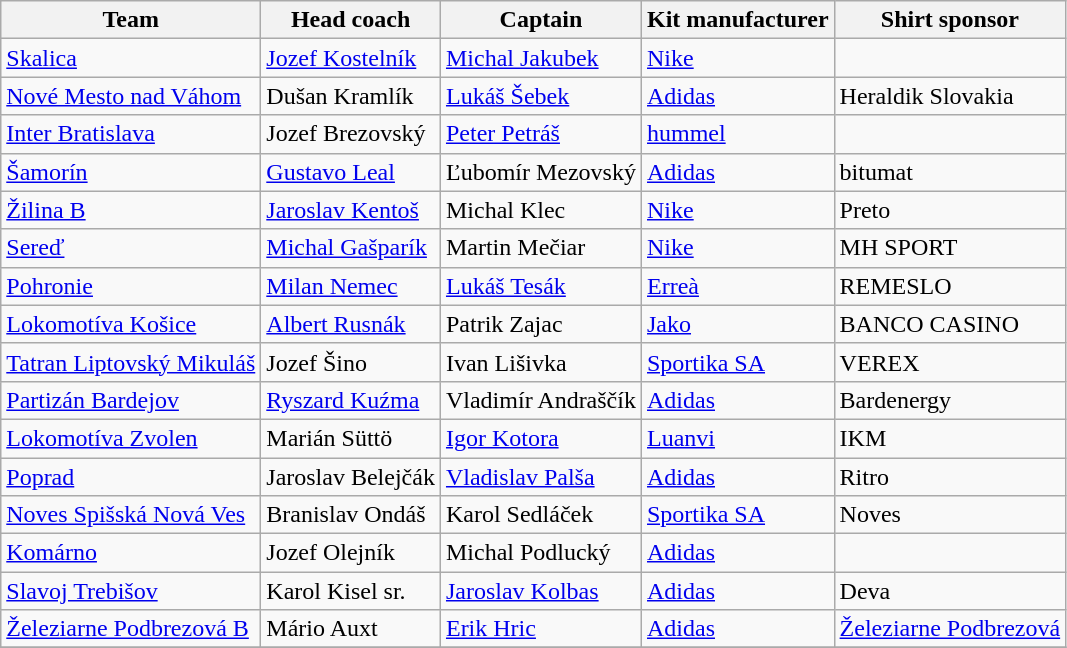<table class="wikitable sortable">
<tr>
<th>Team</th>
<th>Head coach</th>
<th>Captain</th>
<th>Kit manufacturer</th>
<th>Shirt sponsor</th>
</tr>
<tr>
<td><a href='#'>Skalica</a></td>
<td> <a href='#'>Jozef Kostelník</a></td>
<td> <a href='#'>Michal Jakubek</a></td>
<td><a href='#'>Nike</a></td>
<td></td>
</tr>
<tr>
<td><a href='#'>Nové Mesto nad Váhom</a></td>
<td> Dušan Kramlík</td>
<td> <a href='#'>Lukáš Šebek</a></td>
<td><a href='#'>Adidas</a></td>
<td>Heraldik Slovakia</td>
</tr>
<tr>
<td><a href='#'>Inter Bratislava</a></td>
<td> Jozef Brezovský</td>
<td>  <a href='#'>Peter Petráš</a></td>
<td><a href='#'>hummel</a></td>
<td></td>
</tr>
<tr>
<td><a href='#'>Šamorín</a></td>
<td> <a href='#'>Gustavo Leal</a></td>
<td> Ľubomír Mezovský</td>
<td><a href='#'>Adidas</a></td>
<td>bitumat</td>
</tr>
<tr>
<td><a href='#'>Žilina B</a></td>
<td> <a href='#'>Jaroslav Kentoš</a></td>
<td> Michal Klec</td>
<td><a href='#'>Nike</a></td>
<td>Preto</td>
</tr>
<tr>
<td><a href='#'>Sereď</a></td>
<td> <a href='#'>Michal Gašparík</a></td>
<td> Martin Mečiar</td>
<td><a href='#'>Nike</a></td>
<td>MH SPORT</td>
</tr>
<tr>
<td><a href='#'>Pohronie</a></td>
<td> <a href='#'>Milan Nemec</a></td>
<td>  <a href='#'>Lukáš Tesák</a></td>
<td><a href='#'>Erreà</a></td>
<td>REMESLO</td>
</tr>
<tr>
<td><a href='#'>Lokomotíva Košice</a></td>
<td> <a href='#'>Albert Rusnák</a></td>
<td> Patrik Zajac</td>
<td><a href='#'>Jako</a></td>
<td>BANCO CASINO</td>
</tr>
<tr>
<td><a href='#'>Tatran Liptovský Mikuláš</a></td>
<td> Jozef Šino</td>
<td> Ivan Lišivka</td>
<td><a href='#'>Sportika SA</a></td>
<td>VEREX</td>
</tr>
<tr>
<td><a href='#'>Partizán Bardejov</a></td>
<td> <a href='#'>Ryszard Kuźma</a></td>
<td> Vladimír Andraščík</td>
<td><a href='#'>Adidas</a></td>
<td>Bardenergy</td>
</tr>
<tr>
<td><a href='#'>Lokomotíva Zvolen</a></td>
<td> Marián Süttö</td>
<td> <a href='#'>Igor Kotora</a></td>
<td><a href='#'>Luanvi</a></td>
<td>IKM</td>
</tr>
<tr>
<td><a href='#'>Poprad</a></td>
<td> Jaroslav Belejčák</td>
<td> <a href='#'>Vladislav Palša</a></td>
<td><a href='#'>Adidas</a></td>
<td>Ritro</td>
</tr>
<tr>
<td><a href='#'>Noves Spišská Nová Ves</a></td>
<td> Branislav Ondáš</td>
<td> Karol Sedláček</td>
<td><a href='#'>Sportika SA</a></td>
<td>Noves</td>
</tr>
<tr>
<td><a href='#'>Komárno</a></td>
<td> Jozef Olejník</td>
<td> Michal Podlucký</td>
<td><a href='#'>Adidas</a></td>
<td></td>
</tr>
<tr>
<td><a href='#'>Slavoj Trebišov</a></td>
<td> Karol Kisel sr.</td>
<td>  <a href='#'>Jaroslav Kolbas</a></td>
<td><a href='#'>Adidas</a></td>
<td>Deva</td>
</tr>
<tr>
<td><a href='#'>Železiarne Podbrezová B</a></td>
<td> Mário Auxt</td>
<td>  <a href='#'>Erik Hric</a></td>
<td><a href='#'>Adidas</a></td>
<td><a href='#'>Železiarne Podbrezová</a></td>
</tr>
<tr>
</tr>
</table>
